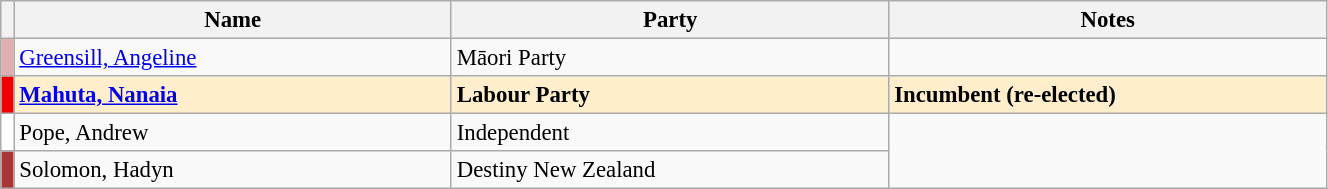<table class="wikitable" width="70%" style="font-size:95%;">
<tr>
<th width=1%></th>
<th width=33%>Name</th>
<th width=33%>Party</th>
<th width=33%>Notes</th>
</tr>
<tr -->
<td bgcolor=#e0afaf></td>
<td><a href='#'>Greensill, Angeline</a></td>
<td>Māori Party</td>
</tr>
<tr ---- bgcolor=#FFEECC>
<td bgcolor=#ee0000></td>
<td><strong><a href='#'>Mahuta, Nanaia</a></strong></td>
<td><strong>Labour Party</strong></td>
<td><strong>Incumbent (re-elected)</strong></td>
</tr>
<tr -->
<td bgcolor=#ffffff></td>
<td>Pope, Andrew</td>
<td>Independent</td>
</tr>
<tr -->
<td bgcolor=#aa3535></td>
<td>Solomon, Hadyn</td>
<td>Destiny New Zealand</td>
</tr>
</table>
